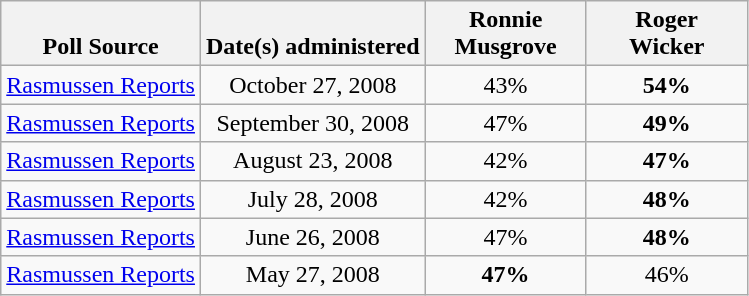<table class="wikitable" style="text-align:center">
<tr valign=bottom>
<th>Poll Source</th>
<th>Date(s) administered</th>
<th style="width:100px;">Ronnie<br>Musgrove</th>
<th style="width:100px;">Roger<br>Wicker</th>
</tr>
<tr>
<td align=left><a href='#'>Rasmussen Reports</a></td>
<td>October 27, 2008</td>
<td>43%</td>
<td><strong>54%</strong></td>
</tr>
<tr>
<td align=left><a href='#'>Rasmussen Reports</a></td>
<td>September 30, 2008</td>
<td>47%</td>
<td><strong>49%</strong></td>
</tr>
<tr>
<td align=left><a href='#'>Rasmussen Reports</a></td>
<td>August 23, 2008</td>
<td>42%</td>
<td><strong>47%</strong></td>
</tr>
<tr>
<td align=left><a href='#'>Rasmussen Reports</a></td>
<td>July 28, 2008</td>
<td>42%</td>
<td><strong>48%</strong></td>
</tr>
<tr>
<td align=left><a href='#'>Rasmussen Reports</a></td>
<td>June 26, 2008</td>
<td>47%</td>
<td><strong>48%</strong></td>
</tr>
<tr>
<td align=left><a href='#'>Rasmussen Reports</a></td>
<td>May 27, 2008</td>
<td><strong>47%</strong></td>
<td>46%</td>
</tr>
</table>
